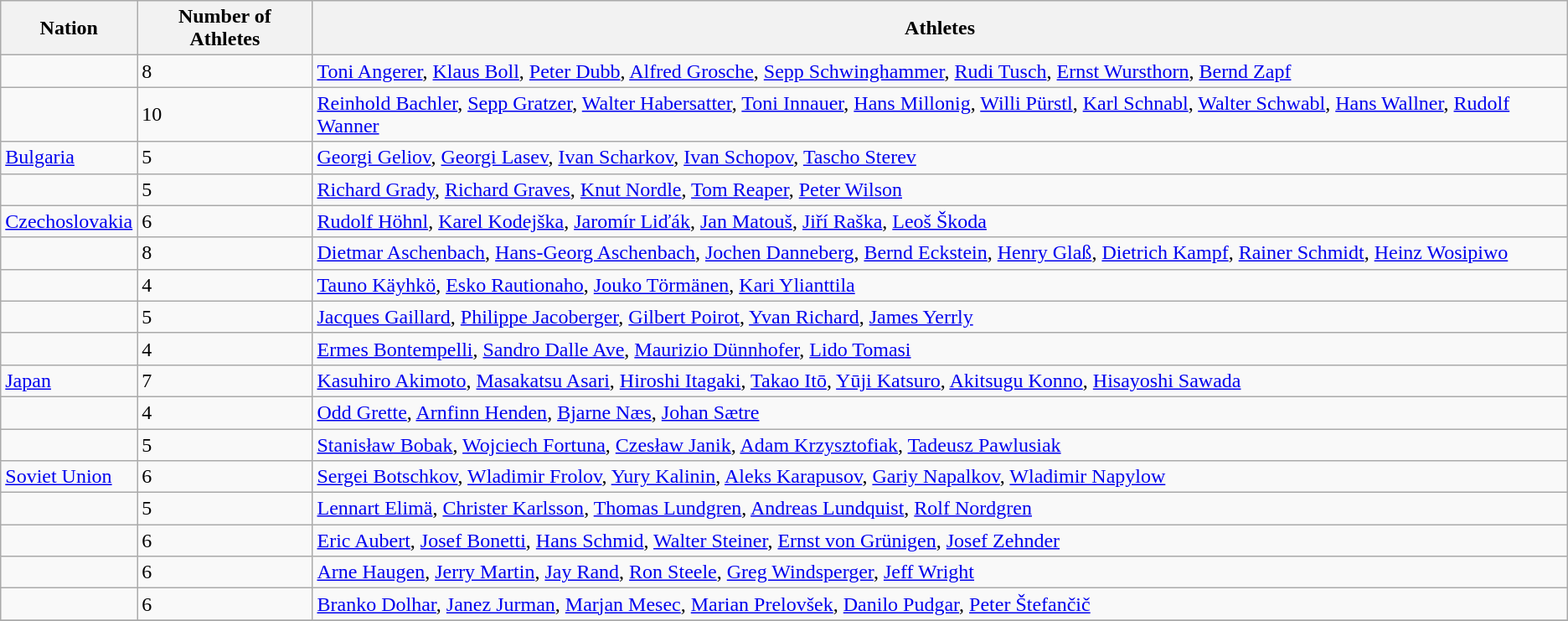<table class="wikitable sortable">
<tr>
<th class="unsortable">Nation</th>
<th>Number of Athletes</th>
<th class="unsortable">Athletes</th>
</tr>
<tr>
<td></td>
<td>8</td>
<td><a href='#'>Toni Angerer</a>, <a href='#'>Klaus Boll</a>, <a href='#'>Peter Dubb</a>, <a href='#'>Alfred Grosche</a>, <a href='#'>Sepp Schwinghammer</a>, <a href='#'>Rudi Tusch</a>, <a href='#'>Ernst Wursthorn</a>, <a href='#'>Bernd Zapf</a></td>
</tr>
<tr>
<td></td>
<td>10</td>
<td><a href='#'>Reinhold Bachler</a>, <a href='#'>Sepp Gratzer</a>,  <a href='#'>Walter Habersatter</a>, <a href='#'>Toni Innauer</a>, <a href='#'>Hans Millonig</a>, <a href='#'>Willi Pürstl</a>, <a href='#'>Karl Schnabl</a>, <a href='#'>Walter Schwabl</a>, <a href='#'>Hans Wallner</a>, <a href='#'>Rudolf Wanner</a></td>
</tr>
<tr>
<td> <a href='#'>Bulgaria</a></td>
<td>5</td>
<td><a href='#'>Georgi Geliov</a>, <a href='#'>Georgi Lasev</a>, <a href='#'>Ivan Scharkov</a>, <a href='#'>Ivan Schopov</a>, <a href='#'>Tascho Sterev</a></td>
</tr>
<tr>
<td></td>
<td>5</td>
<td><a href='#'>Richard Grady</a>, <a href='#'>Richard Graves</a>, <a href='#'>Knut Nordle</a>, <a href='#'>Tom Reaper</a>, <a href='#'>Peter Wilson</a></td>
</tr>
<tr>
<td> <a href='#'>Czechoslovakia</a></td>
<td>6</td>
<td><a href='#'>Rudolf Höhnl</a>, <a href='#'>Karel Kodejška</a>, <a href='#'>Jaromír Liďák</a>, <a href='#'>Jan Matouš</a>, <a href='#'>Jiří Raška</a>, <a href='#'>Leoš Škoda</a></td>
</tr>
<tr>
<td></td>
<td>8</td>
<td><a href='#'>Dietmar Aschenbach</a>, <a href='#'>Hans-Georg Aschenbach</a>, <a href='#'>Jochen Danneberg</a>, <a href='#'>Bernd Eckstein</a>, <a href='#'>Henry Glaß</a>, <a href='#'>Dietrich Kampf</a>, <a href='#'>Rainer Schmidt</a>, <a href='#'>Heinz Wosipiwo</a></td>
</tr>
<tr>
<td></td>
<td>4</td>
<td><a href='#'>Tauno Käyhkö</a>, <a href='#'>Esko Rautionaho</a>, <a href='#'>Jouko Törmänen</a>, <a href='#'>Kari Ylianttila</a></td>
</tr>
<tr>
<td></td>
<td>5</td>
<td><a href='#'>Jacques Gaillard</a>, <a href='#'>Philippe Jacoberger</a>, <a href='#'>Gilbert Poirot</a>, <a href='#'>Yvan Richard</a>, <a href='#'>James Yerrly</a></td>
</tr>
<tr>
<td></td>
<td>4</td>
<td><a href='#'>Ermes Bontempelli</a>, <a href='#'>Sandro Dalle Ave</a>, <a href='#'>Maurizio Dünnhofer</a>, <a href='#'>Lido Tomasi</a></td>
</tr>
<tr>
<td> <a href='#'>Japan</a></td>
<td>7</td>
<td><a href='#'>Kasuhiro Akimoto</a>, <a href='#'>Masakatsu Asari</a>, <a href='#'>Hiroshi Itagaki</a>, <a href='#'>Takao Itō</a>, <a href='#'>Yūji Katsuro</a>, <a href='#'>Akitsugu Konno</a>, <a href='#'>Hisayoshi Sawada</a></td>
</tr>
<tr>
<td></td>
<td>4</td>
<td><a href='#'>Odd Grette</a>, <a href='#'>Arnfinn Henden</a>, <a href='#'>Bjarne Næs</a>, <a href='#'>Johan Sætre</a></td>
</tr>
<tr>
<td></td>
<td>5</td>
<td><a href='#'>Stanisław Bobak</a>, <a href='#'>Wojciech Fortuna</a>, <a href='#'>Czesław Janik</a>, <a href='#'>Adam Krzysztofiak</a>, <a href='#'>Tadeusz Pawlusiak</a></td>
</tr>
<tr>
<td> <a href='#'>Soviet Union</a></td>
<td>6</td>
<td><a href='#'>Sergei Botschkov</a>, <a href='#'>Wladimir Frolov</a>, <a href='#'>Yury Kalinin</a>, <a href='#'>Aleks Karapusov</a>, <a href='#'>Gariy Napalkov</a>, <a href='#'>Wladimir Napylow</a></td>
</tr>
<tr>
<td></td>
<td>5</td>
<td><a href='#'>Lennart Elimä</a>, <a href='#'>Christer Karlsson</a>, <a href='#'>Thomas Lundgren</a>, <a href='#'>Andreas Lundquist</a>, <a href='#'>Rolf Nordgren</a></td>
</tr>
<tr>
<td></td>
<td>6</td>
<td><a href='#'>Eric Aubert</a>, <a href='#'>Josef Bonetti</a>, <a href='#'>Hans Schmid</a>, <a href='#'>Walter Steiner</a>, <a href='#'>Ernst von Grünigen</a>, <a href='#'>Josef Zehnder</a></td>
</tr>
<tr>
<td></td>
<td>6</td>
<td><a href='#'>Arne Haugen</a>, <a href='#'>Jerry Martin</a>, <a href='#'>Jay Rand</a>, <a href='#'>Ron Steele</a>, <a href='#'>Greg Windsperger</a>, <a href='#'>Jeff Wright</a></td>
</tr>
<tr>
<td></td>
<td>6</td>
<td><a href='#'>Branko Dolhar</a>, <a href='#'>Janez Jurman</a>, <a href='#'>Marjan Mesec</a>, <a href='#'>Marian Prelovšek</a>, <a href='#'>Danilo Pudgar</a>, <a href='#'>Peter Štefančič</a></td>
</tr>
<tr>
</tr>
</table>
